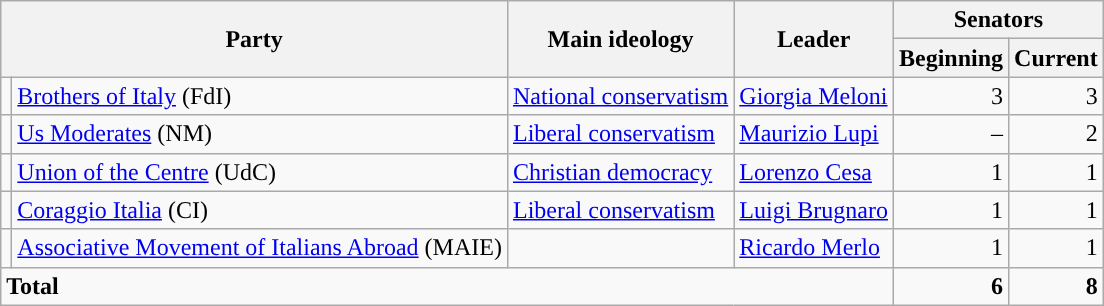<table class="wikitable" style="font-size:100%">
<tr>
<th colspan="2" rowspan="2">Party</th>
<th rowspan="2">Main ideology</th>
<th rowspan="2">Leader</th>
<th colspan="2">Senators</th>
</tr>
<tr>
<th>Beginning</th>
<th>Current</th>
</tr>
<tr>
<td></td>
<td><a href='#'>Brothers of Italy</a> (FdI)</td>
<td><a href='#'>National conservatism</a></td>
<td><a href='#'>Giorgia Meloni</a></td>
<td align="right">3</td>
<td align="right">3</td>
</tr>
<tr>
<td></td>
<td><a href='#'>Us Moderates</a> (NM)</td>
<td><a href='#'>Liberal conservatism</a></td>
<td><a href='#'>Maurizio Lupi</a></td>
<td align="right">–</td>
<td align="right">2</td>
</tr>
<tr>
<td></td>
<td><a href='#'>Union of the Centre</a> (UdC)</td>
<td><a href='#'>Christian democracy</a></td>
<td><a href='#'>Lorenzo Cesa</a></td>
<td align="right">1</td>
<td align="right">1</td>
</tr>
<tr>
<td></td>
<td><a href='#'>Coraggio Italia</a> (CI)</td>
<td><a href='#'>Liberal conservatism</a></td>
<td><a href='#'>Luigi Brugnaro</a></td>
<td align="right">1</td>
<td align="right">1</td>
</tr>
<tr>
<td></td>
<td><a href='#'>Associative Movement of Italians Abroad</a> (MAIE)</td>
<td></td>
<td><a href='#'>Ricardo Merlo</a></td>
<td align="right">1</td>
<td align="right">1</td>
</tr>
<tr>
<td colspan="4"><strong>Total</strong></td>
<td align="right"><strong>6</strong></td>
<td align="right"><strong>8</strong></td>
</tr>
</table>
